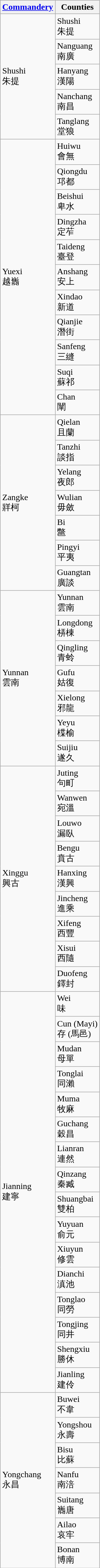<table class="wikitable sortable">
<tr>
<th><a href='#'>Commandery</a></th>
<th>Counties</th>
</tr>
<tr>
<td rowspan=5>Shushi<br>朱提</td>
<td>Shushi<br>朱提</td>
</tr>
<tr>
<td>Nanguang<br>南廣</td>
</tr>
<tr>
<td>Hanyang<br>漢陽</td>
</tr>
<tr>
<td>Nanchang<br>南昌</td>
</tr>
<tr>
<td>Tanglang<br>堂狼</td>
</tr>
<tr>
<td rowspan=11>Yuexi<br>越巂</td>
<td>Huiwu<br>會無</td>
</tr>
<tr>
<td>Qiongdu<br>邛都</td>
</tr>
<tr>
<td>Beishui<br>卑水</td>
</tr>
<tr>
<td>Dingzha<br>定苲</td>
</tr>
<tr>
<td>Taideng<br>臺登</td>
</tr>
<tr>
<td>Anshang<br>安上</td>
</tr>
<tr>
<td>Xindao<br>新道</td>
</tr>
<tr>
<td>Qianjie<br>潛街</td>
</tr>
<tr>
<td>Sanfeng<br>三縫</td>
</tr>
<tr>
<td>Suqi<br>蘇祁</td>
</tr>
<tr>
<td>Chan<br>闡</td>
</tr>
<tr>
<td rowspan=7>Zangke<br>牂柯</td>
<td>Qielan<br>且蘭</td>
</tr>
<tr>
<td>Tanzhi<br>談指</td>
</tr>
<tr>
<td>Yelang<br>夜郎</td>
</tr>
<tr>
<td>Wulian<br>毋斂</td>
</tr>
<tr>
<td>Bi<br>鄨</td>
</tr>
<tr>
<td>Pingyi<br>平夷</td>
</tr>
<tr>
<td>Guangtan<br>廣談</td>
</tr>
<tr>
<td rowspan=7>Yunnan<br>雲南</td>
<td>Yunnan<br>雲南</td>
</tr>
<tr>
<td>Longdong<br>梇棟</td>
</tr>
<tr>
<td>Qingling<br>青蛉</td>
</tr>
<tr>
<td>Gufu<br>姑復</td>
</tr>
<tr>
<td>Xielong<br>邪龍</td>
</tr>
<tr>
<td>Yeyu<br>楪榆</td>
</tr>
<tr>
<td>Suijiu<br>遂久</td>
</tr>
<tr>
<td rowspan=9>Xinggu<br>興古</td>
<td>Juting<br>句町</td>
</tr>
<tr>
<td>Wanwen<br>宛溫</td>
</tr>
<tr>
<td>Louwo<br>漏臥</td>
</tr>
<tr>
<td>Bengu<br>賁古</td>
</tr>
<tr>
<td>Hanxing<br>漢興</td>
</tr>
<tr>
<td>Jincheng<br>進乘</td>
</tr>
<tr>
<td>Xifeng<br>西豐</td>
</tr>
<tr>
<td>Xisui<br>西隨</td>
</tr>
<tr>
<td>Duofeng<br>鐸封</td>
</tr>
<tr>
<td rowspan=16>Jianning<br>建寧</td>
<td>Wei<br>味</td>
</tr>
<tr>
<td>Cun (Mayi)<br>存 (馬邑)</td>
</tr>
<tr>
<td>Mudan<br>母單</td>
</tr>
<tr>
<td>Tonglai<br>同瀨</td>
</tr>
<tr>
<td>Muma<br>牧麻</td>
</tr>
<tr>
<td>Guchang<br>穀昌</td>
</tr>
<tr>
<td>Lianran<br>連然</td>
</tr>
<tr>
<td>Qinzang<br>秦臧</td>
</tr>
<tr>
<td>Shuangbai<br>雙柏</td>
</tr>
<tr>
<td>Yuyuan<br>俞元</td>
</tr>
<tr>
<td>Xiuyun<br>修雲</td>
</tr>
<tr>
<td>Dianchi<br>滇池</td>
</tr>
<tr>
<td>Tonglao<br>同勞</td>
</tr>
<tr>
<td>Tongjing<br>同井</td>
</tr>
<tr>
<td>Shengxiu<br>勝休</td>
</tr>
<tr>
<td>Jianling<br>建伶</td>
</tr>
<tr>
<td rowspan=7>Yongchang<br>永昌</td>
<td>Buwei<br>不韋</td>
</tr>
<tr>
<td>Yongshou<br>永壽</td>
</tr>
<tr>
<td>Bisu<br>比蘇</td>
</tr>
<tr>
<td>Nanfu<br>南涪</td>
</tr>
<tr>
<td>Suitang<br>巂唐</td>
</tr>
<tr>
<td>Ailao<br>哀牢</td>
</tr>
<tr>
<td>Bonan<br>博南</td>
</tr>
</table>
